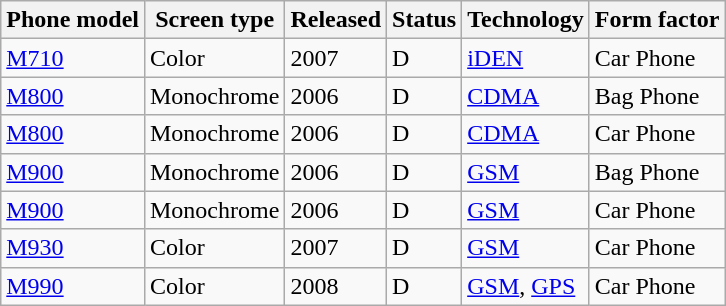<table class="wikitable sortable">
<tr>
<th><strong>Phone model</strong></th>
<th><strong>Screen type</strong></th>
<th><strong>Released</strong></th>
<th><strong>Status</strong></th>
<th><strong>Technology</strong></th>
<th><strong>Form factor</strong></th>
</tr>
<tr>
<td><a href='#'>M710</a></td>
<td>Color</td>
<td>2007</td>
<td>D</td>
<td><a href='#'>iDEN</a></td>
<td>Car Phone</td>
</tr>
<tr>
<td><a href='#'>M800</a></td>
<td>Monochrome</td>
<td>2006</td>
<td>D</td>
<td><a href='#'>CDMA</a></td>
<td>Bag Phone</td>
</tr>
<tr>
<td><a href='#'>M800</a></td>
<td>Monochrome</td>
<td>2006</td>
<td>D</td>
<td><a href='#'>CDMA</a></td>
<td>Car Phone</td>
</tr>
<tr>
<td><a href='#'>M900</a></td>
<td>Monochrome</td>
<td>2006</td>
<td>D</td>
<td><a href='#'>GSM</a></td>
<td>Bag Phone</td>
</tr>
<tr>
<td><a href='#'>M900</a></td>
<td>Monochrome</td>
<td>2006</td>
<td>D</td>
<td><a href='#'>GSM</a></td>
<td>Car Phone</td>
</tr>
<tr>
<td><a href='#'>M930</a></td>
<td>Color</td>
<td>2007</td>
<td>D</td>
<td><a href='#'>GSM</a></td>
<td>Car Phone</td>
</tr>
<tr>
<td><a href='#'>M990</a></td>
<td>Color</td>
<td>2008</td>
<td>D</td>
<td><a href='#'>GSM</a>, <a href='#'>GPS</a></td>
<td>Car Phone</td>
</tr>
</table>
